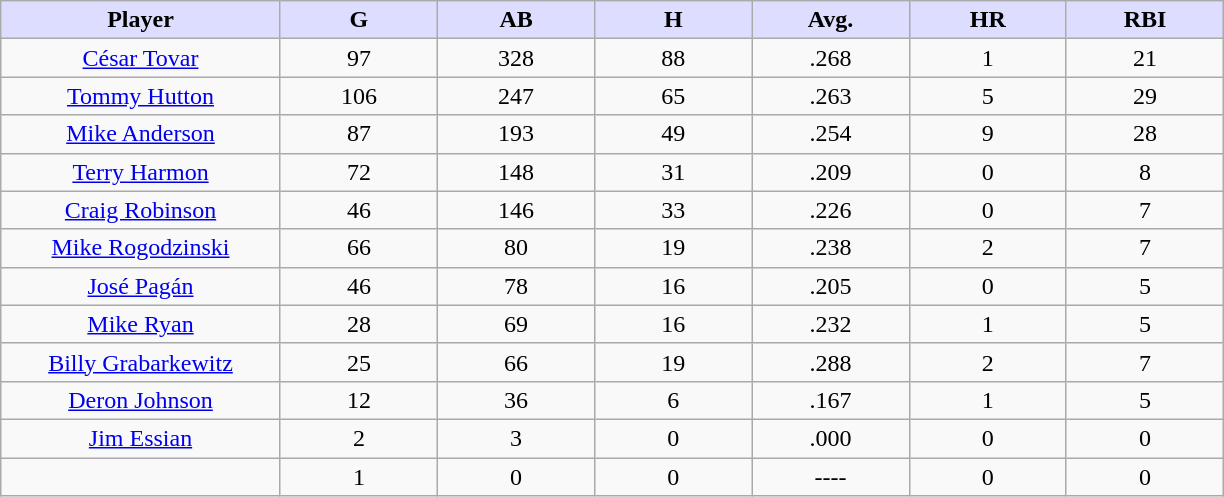<table class="wikitable sortable">
<tr>
<th style="background:#ddf; width:16%;">Player</th>
<th style="background:#ddf; width:9%;">G</th>
<th style="background:#ddf; width:9%;">AB</th>
<th style="background:#ddf; width:9%;">H</th>
<th style="background:#ddf; width:9%;">Avg.</th>
<th style="background:#ddf; width:9%;">HR</th>
<th style="background:#ddf; width:9%;">RBI</th>
</tr>
<tr style="text-align:center;">
<td><a href='#'>César Tovar</a></td>
<td>97</td>
<td>328</td>
<td>88</td>
<td>.268</td>
<td>1</td>
<td>21</td>
</tr>
<tr align=center>
<td><a href='#'>Tommy Hutton</a></td>
<td>106</td>
<td>247</td>
<td>65</td>
<td>.263</td>
<td>5</td>
<td>29</td>
</tr>
<tr align=center>
<td><a href='#'>Mike Anderson</a></td>
<td>87</td>
<td>193</td>
<td>49</td>
<td>.254</td>
<td>9</td>
<td>28</td>
</tr>
<tr align=center>
<td><a href='#'>Terry Harmon</a></td>
<td>72</td>
<td>148</td>
<td>31</td>
<td>.209</td>
<td>0</td>
<td>8</td>
</tr>
<tr align=center>
<td><a href='#'>Craig Robinson</a></td>
<td>46</td>
<td>146</td>
<td>33</td>
<td>.226</td>
<td>0</td>
<td>7</td>
</tr>
<tr align=center>
<td><a href='#'>Mike Rogodzinski</a></td>
<td>66</td>
<td>80</td>
<td>19</td>
<td>.238</td>
<td>2</td>
<td>7</td>
</tr>
<tr align=center>
<td><a href='#'>José Pagán</a></td>
<td>46</td>
<td>78</td>
<td>16</td>
<td>.205</td>
<td>0</td>
<td>5</td>
</tr>
<tr align=center>
<td><a href='#'>Mike Ryan</a></td>
<td>28</td>
<td>69</td>
<td>16</td>
<td>.232</td>
<td>1</td>
<td>5</td>
</tr>
<tr align=center>
<td><a href='#'>Billy Grabarkewitz</a></td>
<td>25</td>
<td>66</td>
<td>19</td>
<td>.288</td>
<td>2</td>
<td>7</td>
</tr>
<tr align=center>
<td><a href='#'>Deron Johnson</a></td>
<td>12</td>
<td>36</td>
<td>6</td>
<td>.167</td>
<td>1</td>
<td>5</td>
</tr>
<tr align=center>
<td><a href='#'>Jim Essian</a></td>
<td>2</td>
<td>3</td>
<td>0</td>
<td>.000</td>
<td>0</td>
<td>0</td>
</tr>
<tr align=center>
<td></td>
<td>1</td>
<td>0</td>
<td>0</td>
<td>----</td>
<td>0</td>
<td>0</td>
</tr>
</table>
